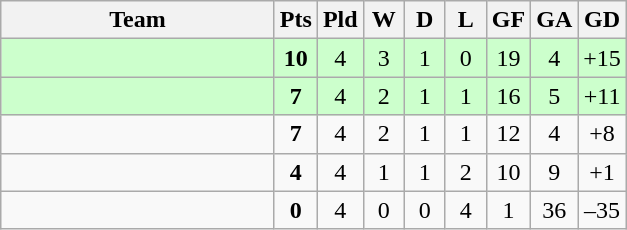<table class=wikitable style="text-align:center">
<tr>
<th width=175>Team</th>
<th width=20>Pts</th>
<th width=20>Pld</th>
<th width=20>W</th>
<th width=20>D</th>
<th width=20>L</th>
<th width=20>GF</th>
<th width=20>GA</th>
<th width=20>GD</th>
</tr>
<tr style="background:#ccffcc">
<td align=left></td>
<td><strong>10</strong></td>
<td>4</td>
<td>3</td>
<td>1</td>
<td>0</td>
<td>19</td>
<td>4</td>
<td>+15</td>
</tr>
<tr style="background:#ccffcc">
<td align=left></td>
<td><strong>7</strong></td>
<td>4</td>
<td>2</td>
<td>1</td>
<td>1</td>
<td>16</td>
<td>5</td>
<td>+11</td>
</tr>
<tr>
<td align=left></td>
<td><strong>7</strong></td>
<td>4</td>
<td>2</td>
<td>1</td>
<td>1</td>
<td>12</td>
<td>4</td>
<td>+8</td>
</tr>
<tr>
<td align=left></td>
<td><strong>4</strong></td>
<td>4</td>
<td>1</td>
<td>1</td>
<td>2</td>
<td>10</td>
<td>9</td>
<td>+1</td>
</tr>
<tr>
<td align=left></td>
<td><strong>0</strong></td>
<td>4</td>
<td>0</td>
<td>0</td>
<td>4</td>
<td>1</td>
<td>36</td>
<td>–35</td>
</tr>
</table>
